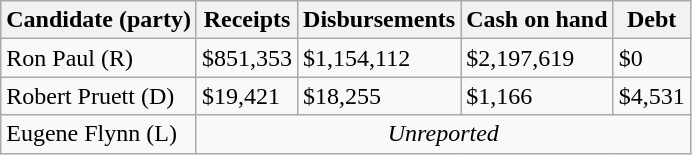<table class="wikitable sortable">
<tr>
<th>Candidate (party)</th>
<th>Receipts</th>
<th>Disbursements</th>
<th>Cash on hand</th>
<th>Debt</th>
</tr>
<tr>
<td>Ron Paul (R)</td>
<td>$851,353</td>
<td>$1,154,112</td>
<td>$2,197,619</td>
<td>$0</td>
</tr>
<tr>
<td>Robert Pruett (D)</td>
<td>$19,421</td>
<td>$18,255</td>
<td>$1,166</td>
<td>$4,531</td>
</tr>
<tr>
<td>Eugene Flynn (L)</td>
<td colspan="4" style="text-align: center;"><em>Unreported</em></td>
</tr>
</table>
